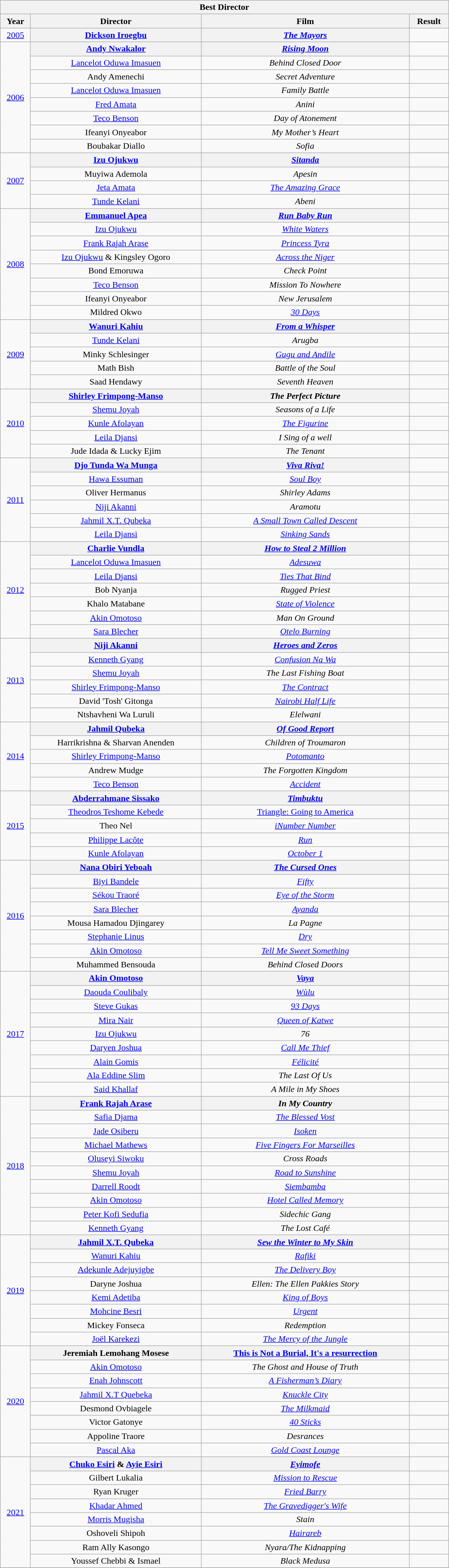<table class=wikitable style="text-align:center" width="65%">
<tr>
<th colspan="4">Best Director</th>
</tr>
<tr>
<th>Year</th>
<th>Director</th>
<th>Film</th>
<th>Result</th>
</tr>
<tr>
<td rowspan="1"><a href='#'>2005</a></td>
<th><a href='#'>Dickson Iroegbu</a></th>
<th><em><a href='#'>The Mayors</a></em></th>
<td></td>
</tr>
<tr>
<td rowspan="8"><a href='#'>2006</a></td>
<th><a href='#'>Andy Nwakalor</a></th>
<th><em><a href='#'>Rising Moon</a></em></th>
<td></td>
</tr>
<tr>
<td><a href='#'>Lancelot Oduwa Imasuen</a></td>
<td><em>Behind Closed Door</em></td>
<td></td>
</tr>
<tr>
<td>Andy Amenechi</td>
<td><em>Secret Adventure</em></td>
<td></td>
</tr>
<tr>
<td><a href='#'>Lancelot Oduwa Imasuen</a></td>
<td><em>Family Battle</em></td>
<td></td>
</tr>
<tr>
<td><a href='#'>Fred Amata</a></td>
<td><em>Anini</em></td>
<td></td>
</tr>
<tr>
<td><a href='#'>Teco Benson</a></td>
<td><em>Day of Atonement</em></td>
<td></td>
</tr>
<tr>
<td>Ifeanyi Onyeabor</td>
<td><em>My Mother’s Heart</em></td>
<td></td>
</tr>
<tr>
<td>Boubakar Diallo</td>
<td><em>Sofia</em></td>
<td></td>
</tr>
<tr>
<td rowspan="4"><a href='#'>2007</a></td>
<th><a href='#'>Izu Ojukwu</a></th>
<th><em><a href='#'>Sitanda</a></em></th>
<td></td>
</tr>
<tr>
<td>Muyiwa Ademola</td>
<td><em>Apesin</em></td>
<td></td>
</tr>
<tr>
<td><a href='#'>Jeta Amata</a></td>
<td><em><a href='#'>The Amazing Grace</a></em></td>
<td></td>
</tr>
<tr>
<td><a href='#'>Tunde Kelani</a></td>
<td><em>Abeni</em></td>
<td></td>
</tr>
<tr>
<td rowspan="8"><a href='#'>2008</a></td>
<th><a href='#'>Emmanuel Apea</a></th>
<th><em><a href='#'>Run Baby Run</a></em></th>
<td></td>
</tr>
<tr>
<td><a href='#'>Izu Ojukwu</a></td>
<td><em><a href='#'>White Waters</a></em></td>
<td></td>
</tr>
<tr>
<td><a href='#'>Frank Rajah Arase</a></td>
<td><em><a href='#'>Princess Tyra</a></em></td>
<td></td>
</tr>
<tr>
<td><a href='#'>Izu Ojukwu</a> & Kingsley Ogoro</td>
<td><em><a href='#'>Across the Niger</a></em></td>
<td></td>
</tr>
<tr>
<td>Bond Emoruwa</td>
<td><em>Check Point</em></td>
<td></td>
</tr>
<tr>
<td><a href='#'>Teco Benson</a></td>
<td><em>Mission To Nowhere</em></td>
<td></td>
</tr>
<tr>
<td>Ifeanyi Onyeabor</td>
<td><em>New Jerusalem</em></td>
<td></td>
</tr>
<tr>
<td>Mildred Okwo</td>
<td><em><a href='#'>30 Days</a></em></td>
<td></td>
</tr>
<tr>
<td rowspan="5"><a href='#'>2009</a></td>
<th><a href='#'>Wanuri Kahiu</a></th>
<th><em><a href='#'>From a Whisper</a></em></th>
<td></td>
</tr>
<tr>
<td><a href='#'>Tunde Kelani</a></td>
<td><em>Arugba</em></td>
<td></td>
</tr>
<tr>
<td>Minky Schlesinger</td>
<td><em><a href='#'>Gugu and Andile</a></em></td>
<td></td>
</tr>
<tr>
<td>Math Bish</td>
<td><em>Battle of the Soul</em></td>
<td></td>
</tr>
<tr>
<td>Saad Hendawy</td>
<td><em>Seventh Heaven</em></td>
<td></td>
</tr>
<tr>
<td rowspan="5"><a href='#'>2010</a></td>
<th><a href='#'>Shirley Frimpong-Manso</a></th>
<th><em>The Perfect Picture</em></th>
<td></td>
</tr>
<tr>
<td><a href='#'>Shemu Joyah</a></td>
<td><em>Seasons of a Life</em></td>
<td></td>
</tr>
<tr>
<td><a href='#'>Kunle Afolayan</a></td>
<td><em><a href='#'>The Figurine</a></em></td>
<td></td>
</tr>
<tr>
<td><a href='#'>Leila Djansi</a></td>
<td><em>I Sing of a well</em></td>
<td></td>
</tr>
<tr>
<td>Jude Idada & Lucky Ejim</td>
<td><em>The Tenant</em></td>
<td></td>
</tr>
<tr>
<td rowspan="6"><a href='#'>2011</a></td>
<th><a href='#'>Djo Tunda Wa Munga</a></th>
<th><em><a href='#'>Viva Riva!</a></em></th>
<td></td>
</tr>
<tr>
<td><a href='#'>Hawa Essuman</a></td>
<td><em><a href='#'>Soul Boy</a></em></td>
<td></td>
</tr>
<tr>
<td>Oliver Hermanus</td>
<td><em>Shirley Adams</em></td>
<td></td>
</tr>
<tr>
<td><a href='#'>Niji Akanni</a></td>
<td><em>Aramotu</em></td>
<td></td>
</tr>
<tr>
<td><a href='#'>Jahmil X.T. Qubeka</a></td>
<td><em><a href='#'>A Small Town Called Descent</a></em></td>
<td></td>
</tr>
<tr>
<td><a href='#'>Leila Djansi</a></td>
<td><em><a href='#'>Sinking Sands</a></em></td>
<td></td>
</tr>
<tr>
<td rowspan="7"><a href='#'>2012</a></td>
<th><a href='#'>Charlie Vundla</a></th>
<th><em><a href='#'>How to Steal 2 Million</a></em></th>
<td></td>
</tr>
<tr>
<td><a href='#'>Lancelot Oduwa Imasuen</a></td>
<td><em><a href='#'>Adesuwa</a></em></td>
<td></td>
</tr>
<tr>
<td><a href='#'>Leila Djansi</a></td>
<td><em><a href='#'>Ties That Bind</a></em></td>
<td></td>
</tr>
<tr>
<td>Bob Nyanja</td>
<td><em>Rugged Priest</em></td>
<td></td>
</tr>
<tr>
<td>Khalo Matabane</td>
<td><em><a href='#'>State of Violence</a></em></td>
<td></td>
</tr>
<tr>
<td><a href='#'>Akin Omotoso</a></td>
<td><em>Man On Ground</em></td>
<td></td>
</tr>
<tr>
<td><a href='#'>Sara Blecher</a></td>
<td><em><a href='#'>Otelo Burning</a></em></td>
<td></td>
</tr>
<tr>
<td rowspan="6"><a href='#'>2013</a></td>
<th><a href='#'>Niji Akanni</a></th>
<th><em><a href='#'>Heroes and Zeros</a></em></th>
<td></td>
</tr>
<tr>
<td><a href='#'>Kenneth Gyang</a></td>
<td><em><a href='#'>Confusion Na Wa</a></em></td>
<td></td>
</tr>
<tr>
<td><a href='#'>Shemu Joyah</a></td>
<td><em>The Last Fishing Boat</em></td>
<td></td>
</tr>
<tr>
<td><a href='#'>Shirley Frimpong-Manso</a></td>
<td><em><a href='#'>The Contract</a></em></td>
<td></td>
</tr>
<tr>
<td>David 'Tosh' Gitonga</td>
<td><em><a href='#'>Nairobi Half Life</a></em></td>
<td></td>
</tr>
<tr>
<td>Ntshavheni Wa Luruli</td>
<td><em>Elelwani</em></td>
<td></td>
</tr>
<tr>
<td rowspan="5"><a href='#'>2014</a></td>
<th><a href='#'>Jahmil Qubeka</a></th>
<th><em><a href='#'>Of Good Report</a></em></th>
<td></td>
</tr>
<tr>
<td>Harrikrishna & Sharvan Anenden</td>
<td><em>Children of Troumaron</em></td>
<td></td>
</tr>
<tr>
<td><a href='#'>Shirley Frimpong-Manso</a></td>
<td><em><a href='#'>Potomanto</a></em></td>
<td></td>
</tr>
<tr>
<td>Andrew Mudge</td>
<td><em>The Forgotten Kingdom</em></td>
<td></td>
</tr>
<tr>
<td><a href='#'>Teco Benson</a></td>
<td><em><a href='#'>Accident</a></em></td>
<td></td>
</tr>
<tr>
<td rowspan="5"><a href='#'>2015</a></td>
<th><a href='#'>Abderrahmane Sissako</a></th>
<th><em><a href='#'>Timbuktu</a></em></th>
<td></td>
</tr>
<tr>
<td><a href='#'>Theodros Teshome Kebede</a></td>
<td><a href='#'>Triangle: Going to America</a></td>
<td></td>
</tr>
<tr>
<td>Theo Nel</td>
<td><em><a href='#'>iNumber Number</a></em></td>
<td></td>
</tr>
<tr>
<td><a href='#'>Philippe Lacôte</a></td>
<td><em><a href='#'>Run</a></em></td>
<td></td>
</tr>
<tr>
<td><a href='#'>Kunle Afolayan</a></td>
<td><em><a href='#'>October 1</a></em></td>
<td></td>
</tr>
<tr>
<td rowspan="8"><a href='#'>2016</a></td>
<th><a href='#'>Nana Obiri Yeboah</a></th>
<th><em><a href='#'>The Cursed Ones</a></em></th>
<td></td>
</tr>
<tr>
<td><a href='#'>Biyi Bandele</a></td>
<td><em><a href='#'>Fifty</a></em></td>
<td></td>
</tr>
<tr>
<td><a href='#'>Sékou Traoré</a></td>
<td><em><a href='#'>Eye of the Storm</a></em></td>
<td></td>
</tr>
<tr>
<td><a href='#'>Sara Blecher</a></td>
<td><em><a href='#'>Ayanda</a></em></td>
<td></td>
</tr>
<tr>
<td>Mousa Hamadou Djingarey</td>
<td><em>La Pagne</em></td>
<td></td>
</tr>
<tr>
<td><a href='#'>Stephanie Linus</a></td>
<td><em><a href='#'>Dry</a></em></td>
<td></td>
</tr>
<tr>
<td><a href='#'>Akin Omotoso</a></td>
<td><em><a href='#'>Tell Me Sweet Something</a></em></td>
<td></td>
</tr>
<tr>
<td>Muhammed Bensouda</td>
<td><em>Behind Closed Doors</em></td>
<td></td>
</tr>
<tr>
<td rowspan="9"><a href='#'>2017</a></td>
<th><a href='#'>Akin Omotoso</a></th>
<th><em><a href='#'>Vaya</a></em></th>
<td></td>
</tr>
<tr>
<td><a href='#'>Daouda Coulibaly</a></td>
<td><em><a href='#'>Wùlu</a></em></td>
<td></td>
</tr>
<tr>
<td><a href='#'>Steve Gukas</a></td>
<td><em><a href='#'>93 Days</a></em></td>
<td></td>
</tr>
<tr>
<td><a href='#'>Mira Nair</a></td>
<td><em><a href='#'>Queen of Katwe</a></em></td>
<td></td>
</tr>
<tr>
<td><a href='#'>Izu Ojukwu</a></td>
<td><em>76</em></td>
<td></td>
</tr>
<tr>
<td><a href='#'>Daryen Joshua</a></td>
<td><em><a href='#'>Call Me Thief</a></em></td>
<td></td>
</tr>
<tr>
<td><a href='#'>Alain Gomis</a></td>
<td><em><a href='#'>Félicité</a></em></td>
<td></td>
</tr>
<tr>
<td><a href='#'>Ala Eddine Slim</a></td>
<td><em>The Last Of Us</em></td>
<td></td>
</tr>
<tr>
<td><a href='#'>Said Khallaf</a></td>
<td><em>A Mile in My Shoes</em></td>
<td></td>
</tr>
<tr>
<td rowspan="10"><a href='#'>2018</a></td>
<th><a href='#'>Frank Rajah Arase</a></th>
<th><em>In My Country</em></th>
<td></td>
</tr>
<tr>
<td><a href='#'>Safia Djama</a></td>
<td><em><a href='#'>The Blessed Vost</a></em></td>
<td></td>
</tr>
<tr>
<td><a href='#'>Jade Osiberu</a></td>
<td><em><a href='#'>Isoken</a></em></td>
<td></td>
</tr>
<tr>
<td><a href='#'>Michael Mathews</a></td>
<td><em><a href='#'>Five Fingers For Marseilles</a></em></td>
<td></td>
</tr>
<tr>
<td><a href='#'>Oluseyi Siwoku</a></td>
<td><em>Cross Roads</em></td>
<td></td>
</tr>
<tr>
<td><a href='#'>Shemu Joyah</a></td>
<td><em><a href='#'>Road to Sunshine</a></em></td>
<td></td>
</tr>
<tr>
<td><a href='#'>Darrell Roodt</a></td>
<td><em><a href='#'>Siembamba</a></em></td>
<td></td>
</tr>
<tr>
<td><a href='#'>Akin Omotoso</a></td>
<td><em><a href='#'>Hotel Called Memory</a></em></td>
<td></td>
</tr>
<tr>
<td><a href='#'>Peter Kofi Sedufia</a></td>
<td><em>Sidechic Gang</em></td>
<td></td>
</tr>
<tr>
<td><a href='#'>Kenneth Gyang</a></td>
<td><em>The Lost Café</em></td>
<td></td>
</tr>
<tr>
<td rowspan="8"><a href='#'>2019</a></td>
<th><a href='#'>Jahmil X.T. Qubeka</a></th>
<th><em><a href='#'>Sew the Winter to My Skin</a></em></th>
<td></td>
</tr>
<tr>
<td><a href='#'>Wanuri Kahiu</a></td>
<td><em><a href='#'>Rafiki</a></em></td>
<td></td>
</tr>
<tr>
<td><a href='#'>Adekunle Adejuyigbe</a></td>
<td><em><a href='#'>The Delivery Boy</a></em></td>
<td></td>
</tr>
<tr>
<td>Daryne Joshua</td>
<td><em>Ellen: The Ellen Pakkies Story</em></td>
<td></td>
</tr>
<tr>
<td><a href='#'>Kemi Adetiba</a></td>
<td><em><a href='#'>King of Boys</a></em></td>
<td></td>
</tr>
<tr>
<td><a href='#'>Mohcine Besri</a></td>
<td><em><a href='#'>Urgent</a></em></td>
<td></td>
</tr>
<tr>
<td>Mickey Fonseca</td>
<td><em>Redemption</em></td>
<td></td>
</tr>
<tr>
<td><a href='#'>Joël Karekezi</a></td>
<td><em><a href='#'>The Mercy of the Jungle</a></em></td>
<td></td>
</tr>
<tr>
<td rowspan="8"><a href='#'>2020</a></td>
<th>Jeremiah Lemohang Mosese</th>
<th><em><a href='#'></em>This is Not a Burial, It's a resurrection<em></a></em></th>
<td></td>
</tr>
<tr>
<td><a href='#'>Akin Omotoso</a></td>
<td><em>The Ghost and House of Truth</em></td>
<td></td>
</tr>
<tr>
<td><a href='#'>Enah Johnscott</a></td>
<td><a href='#'><em>A Fisherman’s Diary</em></a></td>
<td></td>
</tr>
<tr>
<td><a href='#'>Jahmil X.T Quebeka</a></td>
<td><em><a href='#'>Knuckle City</a></em></td>
<td></td>
</tr>
<tr>
<td>Desmond Ovbiagele</td>
<td><a href='#'><em>The Milkmaid</em></a></td>
<td></td>
</tr>
<tr>
<td>Victor Gatonye</td>
<td><em><a href='#'>40 Sticks</a></em></td>
<td></td>
</tr>
<tr>
<td>Appoline Traore</td>
<td><em>Desrances</em></td>
<td></td>
</tr>
<tr>
<td><a href='#'>Pascal Aka</a></td>
<td><em><a href='#'>Gold Coast Lounge</a></em></td>
<td></td>
</tr>
<tr>
<td rowspan="8"><a href='#'>2021</a></td>
<th><a href='#'>Chuko Esiri</a> & <a href='#'>Ayie Esiri</a></th>
<th><em><a href='#'>Eyimofe</a></em></th>
<td></td>
</tr>
<tr>
<td>Gilbert Lukalia</td>
<td><em><a href='#'>Mission to Rescue</a></em></td>
<td></td>
</tr>
<tr>
<td>Ryan Kruger</td>
<td><em><a href='#'>Fried Barry</a></em></td>
<td></td>
</tr>
<tr>
<td><a href='#'>Khadar Ahmed</a></td>
<td><em><a href='#'>The Gravedigger's Wife</a></em></td>
<td></td>
</tr>
<tr>
<td><a href='#'>Morris Mugisha</a></td>
<td><em>Stain</em></td>
<td></td>
</tr>
<tr>
<td>Oshoveli Shipoh</td>
<td><em><a href='#'>Hairareb</a></em></td>
<td></td>
</tr>
<tr>
<td>Ram Ally Kasongo</td>
<td><em>Nyara/The Kidnapping</em></td>
<td></td>
</tr>
<tr>
<td>Youssef Chebbi & Ismael</td>
<td><em>Black Medusa</em></td>
<td></td>
</tr>
<tr>
</tr>
</table>
